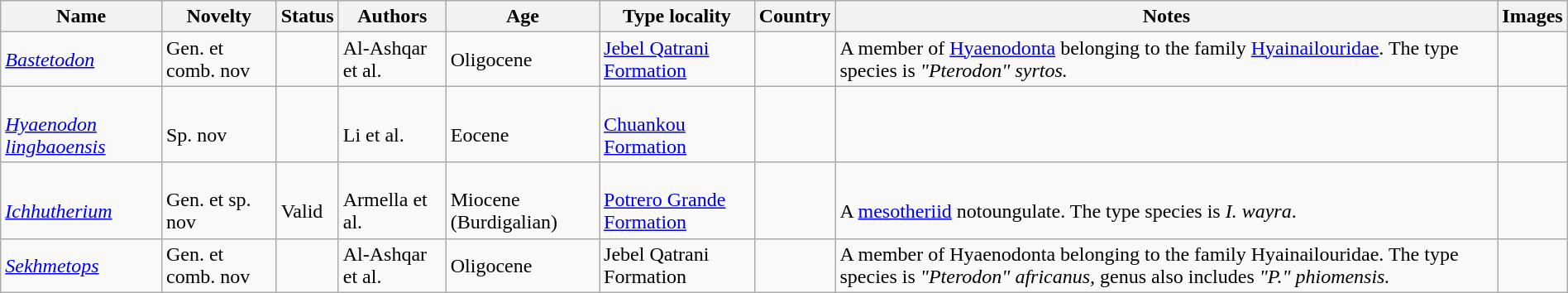<table class="wikitable sortable" align="center" width="100%">
<tr>
<th>Name</th>
<th>Novelty</th>
<th>Status</th>
<th>Authors</th>
<th>Age</th>
<th>Type locality</th>
<th>Country</th>
<th>Notes</th>
<th>Images</th>
</tr>
<tr>
<td><em><a href='#'>Bastetodon</a></em></td>
<td>Gen. et comb. nov</td>
<td></td>
<td>Al-Ashqar et al.</td>
<td>Oligocene</td>
<td><a href='#'>Jebel Qatrani Formation</a></td>
<td></td>
<td>A member of <a href='#'>Hyaenodonta</a> belonging to the family <a href='#'>Hyainailouridae</a>. The type species is <em>"Pterodon" syrtos.</em></td>
<td></td>
</tr>
<tr>
<td><br><em><a href='#'>Hyaenodon lingbaoensis</a></em></td>
<td><br>Sp. nov</td>
<td></td>
<td><br>Li et al.</td>
<td><br>Eocene</td>
<td><br><a href='#'>Chuankou Formation</a></td>
<td><br></td>
<td></td>
<td></td>
</tr>
<tr>
<td><br><em><a href='#'>Ichhutherium</a></em></td>
<td><br>Gen. et sp. nov</td>
<td><br>Valid</td>
<td><br>Armella et al.</td>
<td><br>Miocene (Burdigalian)</td>
<td><br><a href='#'>Potrero Grande Formation</a></td>
<td><br></td>
<td><br>A <a href='#'>mesotheriid</a> notoungulate. The type species is <em>I. wayra</em>.</td>
<td></td>
</tr>
<tr>
<td><em><a href='#'>Sekhmetops</a></em></td>
<td>Gen. et comb. nov</td>
<td></td>
<td>Al-Ashqar et al.</td>
<td>Oligocene</td>
<td>Jebel Qatrani Formation</td>
<td></td>
<td>A member of Hyaenodonta belonging to the family Hyainailouridae. The type species is <em>"Pterodon" africanus,</em> genus also includes <em>"P." phiomensis.</em></td>
<td></td>
</tr>
</table>
